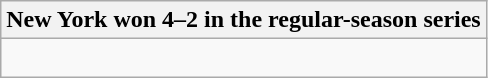<table class="wikitable collapsible collapsed">
<tr>
<th>New York won 4–2 in the regular-season series</th>
</tr>
<tr>
<td><br>




</td>
</tr>
</table>
